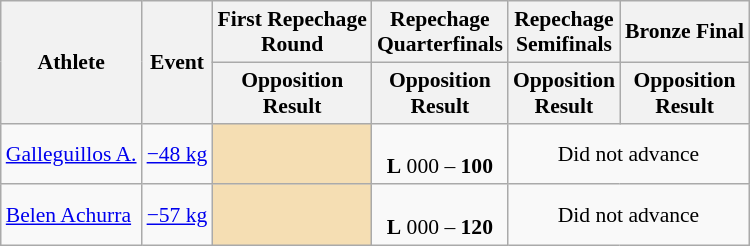<table class="wikitable" style="font-size:90%">
<tr>
<th rowspan="2">Athlete</th>
<th rowspan="2">Event</th>
<th>First Repechage <br>Round</th>
<th>Repechage <br>Quarterfinals</th>
<th>Repechage <br>Semifinals</th>
<th>Bronze Final</th>
</tr>
<tr>
<th>Opposition<br>Result</th>
<th>Opposition<br>Result</th>
<th>Opposition<br>Result</th>
<th>Opposition<br>Result</th>
</tr>
<tr>
<td><a href='#'>Galleguillos A.</a></td>
<td><a href='#'>−48 kg</a></td>
<td align="center" bgcolor=wheat></td>
<td align=center><br><strong>L</strong> 000 – <strong>100</strong></td>
<td align=center colspan="5">Did not advance</td>
</tr>
<tr>
<td><a href='#'>Belen Achurra</a></td>
<td><a href='#'>−57 kg</a></td>
<td align="center" bgcolor=wheat></td>
<td align=center><br><strong>L</strong> 000 – <strong>120</strong></td>
<td align=center colspan="5">Did not advance</td>
</tr>
</table>
